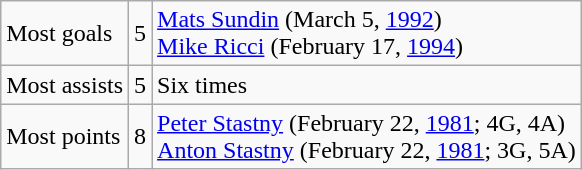<table class="wikitable">
<tr>
<td>Most goals</td>
<td>5</td>
<td><a href='#'>Mats Sundin</a> (March 5, <a href='#'>1992</a>)<br><a href='#'>Mike Ricci</a> (February 17, <a href='#'>1994</a>)</td>
</tr>
<tr>
<td>Most assists</td>
<td>5</td>
<td>Six times</td>
</tr>
<tr>
<td>Most points</td>
<td>8</td>
<td><a href='#'>Peter Stastny</a> (February 22, <a href='#'>1981</a>; 4G, 4A)<br><a href='#'>Anton Stastny</a> (February 22, <a href='#'>1981</a>; 3G, 5A)</td>
</tr>
</table>
